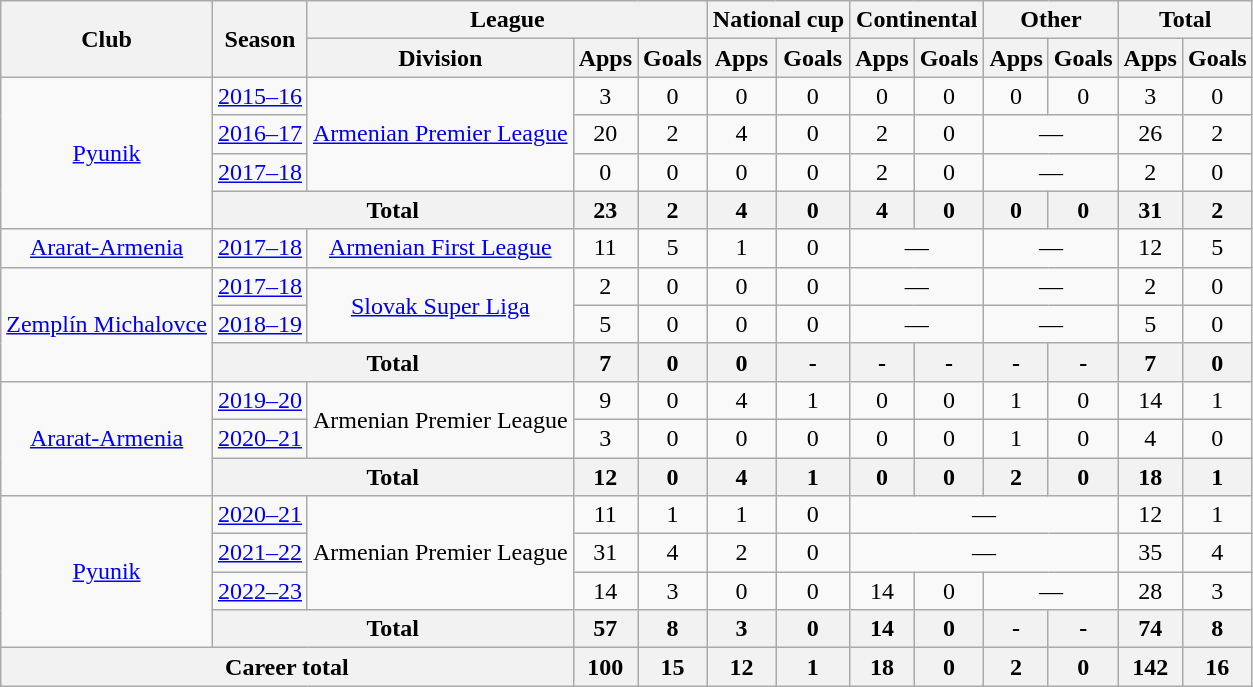<table class="wikitable" style="text-align:center">
<tr>
<th rowspan="2">Club</th>
<th rowspan="2">Season</th>
<th colspan="3">League</th>
<th colspan="2">National cup</th>
<th colspan="2">Continental</th>
<th colspan="2">Other</th>
<th colspan="2">Total</th>
</tr>
<tr>
<th>Division</th>
<th>Apps</th>
<th>Goals</th>
<th>Apps</th>
<th>Goals</th>
<th>Apps</th>
<th>Goals</th>
<th>Apps</th>
<th>Goals</th>
<th>Apps</th>
<th>Goals</th>
</tr>
<tr>
<td rowspan="4"><a href='#'>Pyunik</a></td>
<td><a href='#'>2015–16</a></td>
<td rowspan="3"><a href='#'>Armenian Premier League</a></td>
<td>3</td>
<td>0</td>
<td>0</td>
<td>0</td>
<td>0</td>
<td>0</td>
<td>0</td>
<td>0</td>
<td>3</td>
<td>0</td>
</tr>
<tr>
<td><a href='#'>2016–17</a></td>
<td>20</td>
<td>2</td>
<td>4</td>
<td>0</td>
<td>2</td>
<td>0</td>
<td colspan="2">—</td>
<td>26</td>
<td>2</td>
</tr>
<tr>
<td><a href='#'>2017–18</a></td>
<td>0</td>
<td>0</td>
<td>0</td>
<td>0</td>
<td>2</td>
<td>0</td>
<td colspan="2">—</td>
<td>2</td>
<td>0</td>
</tr>
<tr>
<th colspan="2">Total</th>
<th>23</th>
<th>2</th>
<th>4</th>
<th>0</th>
<th>4</th>
<th>0</th>
<th>0</th>
<th>0</th>
<th>31</th>
<th>2</th>
</tr>
<tr>
<td><a href='#'>Ararat-Armenia</a></td>
<td><a href='#'>2017–18</a></td>
<td><a href='#'>Armenian First League</a></td>
<td>11</td>
<td>5</td>
<td>1</td>
<td>0</td>
<td colspan="2">—</td>
<td colspan="2">—</td>
<td>12</td>
<td>5</td>
</tr>
<tr>
<td rowspan="3"><a href='#'>Zemplín Michalovce</a></td>
<td><a href='#'>2017–18</a></td>
<td rowspan="2"><a href='#'>Slovak Super Liga</a></td>
<td>2</td>
<td>0</td>
<td>0</td>
<td>0</td>
<td colspan="2">—</td>
<td colspan="2">—</td>
<td>2</td>
<td>0</td>
</tr>
<tr>
<td><a href='#'>2018–19</a></td>
<td>5</td>
<td>0</td>
<td>0</td>
<td>0</td>
<td colspan="2">—</td>
<td colspan="2">—</td>
<td>5</td>
<td>0</td>
</tr>
<tr>
<th colspan="2">Total</th>
<th>7</th>
<th>0</th>
<th>0</th>
<th>-</th>
<th>-</th>
<th>-</th>
<th>-</th>
<th>-</th>
<th>7</th>
<th>0</th>
</tr>
<tr>
<td rowspan="3"><a href='#'>Ararat-Armenia</a></td>
<td><a href='#'>2019–20</a></td>
<td rowspan="2">Armenian Premier League</td>
<td>9</td>
<td>0</td>
<td>4</td>
<td>1</td>
<td>0</td>
<td>0</td>
<td>1</td>
<td>0</td>
<td>14</td>
<td>1</td>
</tr>
<tr>
<td><a href='#'>2020–21</a></td>
<td>3</td>
<td>0</td>
<td>0</td>
<td>0</td>
<td>0</td>
<td>0</td>
<td>1</td>
<td>0</td>
<td>4</td>
<td>0</td>
</tr>
<tr>
<th colspan="2">Total</th>
<th>12</th>
<th>0</th>
<th>4</th>
<th>1</th>
<th>0</th>
<th>0</th>
<th>2</th>
<th>0</th>
<th>18</th>
<th>1</th>
</tr>
<tr>
<td rowspan="4"><a href='#'>Pyunik</a></td>
<td><a href='#'>2020–21</a></td>
<td rowspan="3">Armenian Premier League</td>
<td>11</td>
<td>1</td>
<td>1</td>
<td>0</td>
<td colspan="4">—</td>
<td>12</td>
<td>1</td>
</tr>
<tr>
<td><a href='#'>2021–22</a></td>
<td>31</td>
<td>4</td>
<td>2</td>
<td>0</td>
<td colspan="4">—</td>
<td>35</td>
<td>4</td>
</tr>
<tr>
<td><a href='#'>2022–23</a></td>
<td>14</td>
<td>3</td>
<td>0</td>
<td>0</td>
<td>14</td>
<td>0</td>
<td colspan="2">—</td>
<td>28</td>
<td>3</td>
</tr>
<tr>
<th colspan="2">Total</th>
<th>57</th>
<th>8</th>
<th>3</th>
<th>0</th>
<th>14</th>
<th>0</th>
<th>-</th>
<th>-</th>
<th>74</th>
<th>8</th>
</tr>
<tr>
<th colspan="3">Career total</th>
<th>100</th>
<th>15</th>
<th>12</th>
<th>1</th>
<th>18</th>
<th>0</th>
<th>2</th>
<th>0</th>
<th>142</th>
<th>16</th>
</tr>
</table>
